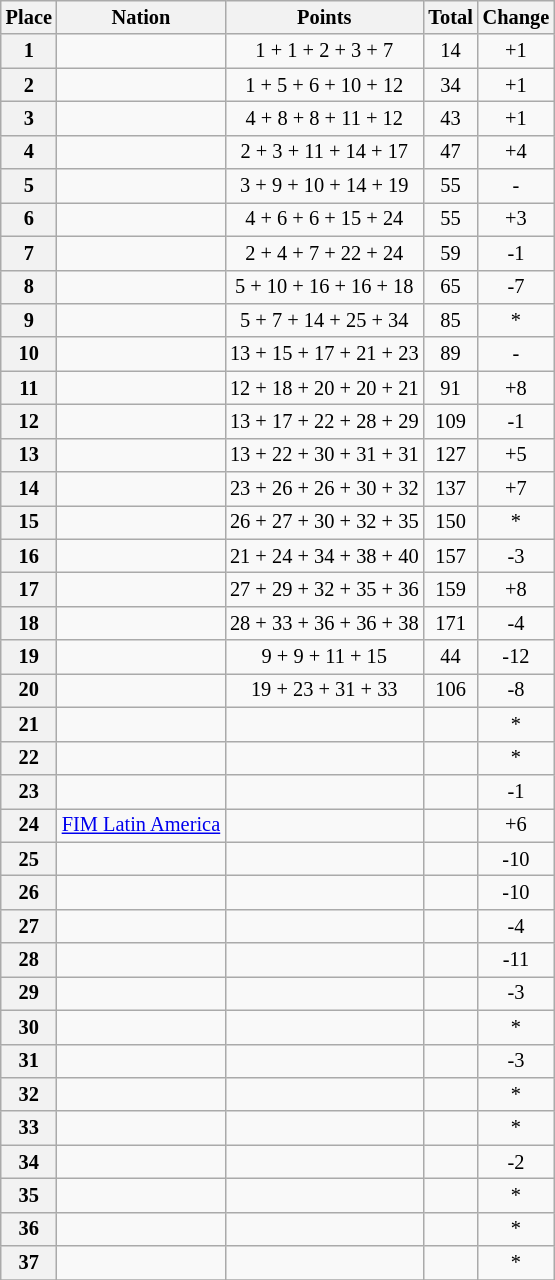<table class="wikitable" style="font-size: 85%; text-align:center">
<tr valign="top">
<th valign="middle">Place</th>
<th valign="middle">Nation</th>
<th valign="middle">Points</th>
<th valign="middle">Total</th>
<th valign="middle">Change</th>
</tr>
<tr>
<th>1</th>
<td align=left></td>
<td>1 + 1 + 2 + 3 + 7</td>
<td>14</td>
<td>+1</td>
</tr>
<tr>
<th>2</th>
<td align=left></td>
<td>1 + 5 + 6 + 10 + 12</td>
<td>34</td>
<td>+1</td>
</tr>
<tr>
<th>3</th>
<td align=left></td>
<td>4 + 8 + 8 + 11 + 12</td>
<td>43</td>
<td>+1</td>
</tr>
<tr>
<th>4</th>
<td align=left></td>
<td>2 + 3 + 11 + 14 + 17</td>
<td>47</td>
<td>+4</td>
</tr>
<tr>
<th>5</th>
<td align=left></td>
<td>3 + 9 + 10 + 14 + 19</td>
<td>55</td>
<td>-</td>
</tr>
<tr>
<th>6</th>
<td align=left></td>
<td>4 + 6 + 6 + 15 + 24</td>
<td>55</td>
<td>+3</td>
</tr>
<tr>
<th>7</th>
<td align=left></td>
<td>2 + 4 + 7 + 22 + 24</td>
<td>59</td>
<td>-1</td>
</tr>
<tr>
<th>8</th>
<td align=left></td>
<td>5 + 10 + 16 + 16 + 18</td>
<td>65</td>
<td>-7</td>
</tr>
<tr>
<th>9</th>
<td align=left></td>
<td>5 + 7 + 14 + 25 + 34</td>
<td>85</td>
<td>*</td>
</tr>
<tr>
<th>10</th>
<td align=left></td>
<td>13 + 15 + 17 + 21 + 23</td>
<td>89</td>
<td>-</td>
</tr>
<tr>
<th>11</th>
<td align=left></td>
<td>12 + 18 + 20 + 20 + 21</td>
<td>91</td>
<td>+8</td>
</tr>
<tr>
<th>12</th>
<td align=left></td>
<td>13 + 17 + 22 + 28 + 29</td>
<td>109</td>
<td>-1</td>
</tr>
<tr>
<th>13</th>
<td align=left></td>
<td>13 + 22 + 30 + 31 + 31</td>
<td>127</td>
<td>+5</td>
</tr>
<tr>
<th>14</th>
<td align=left></td>
<td>23 + 26 + 26 + 30 + 32</td>
<td>137</td>
<td>+7</td>
</tr>
<tr>
<th>15</th>
<td align=left></td>
<td>26 + 27 + 30 + 32 + 35</td>
<td>150</td>
<td>*</td>
</tr>
<tr>
<th>16</th>
<td align=left></td>
<td>21 + 24 + 34 + 38 + 40</td>
<td>157</td>
<td>-3</td>
</tr>
<tr>
<th>17</th>
<td align=left></td>
<td>27 + 29 + 32 + 35 + 36</td>
<td>159</td>
<td>+8</td>
</tr>
<tr>
<th>18</th>
<td align=left></td>
<td>28 + 33 + 36 + 36 + 38</td>
<td>171</td>
<td>-4</td>
</tr>
<tr>
<th>19</th>
<td align=left></td>
<td>9 + 9 + 11 + 15</td>
<td>44</td>
<td>-12</td>
</tr>
<tr>
<th>20</th>
<td align=left></td>
<td>19 + 23 + 31 + 33</td>
<td>106</td>
<td>-8</td>
</tr>
<tr>
<th>21</th>
<td align=left></td>
<td></td>
<td></td>
<td>*</td>
</tr>
<tr>
<th>22</th>
<td align=left></td>
<td></td>
<td></td>
<td>*</td>
</tr>
<tr>
<th>23</th>
<td align=left></td>
<td></td>
<td></td>
<td>-1</td>
</tr>
<tr>
<th>24</th>
<td align=left><a href='#'>FIM Latin America</a></td>
<td></td>
<td></td>
<td>+6</td>
</tr>
<tr>
<th>25</th>
<td align=left></td>
<td></td>
<td></td>
<td>-10</td>
</tr>
<tr>
<th>26</th>
<td align=left></td>
<td></td>
<td></td>
<td>-10</td>
</tr>
<tr>
<th>27</th>
<td align=left></td>
<td></td>
<td></td>
<td>-4</td>
</tr>
<tr>
<th>28</th>
<td align=left></td>
<td></td>
<td></td>
<td>-11</td>
</tr>
<tr>
<th>29</th>
<td align=left></td>
<td></td>
<td></td>
<td>-3</td>
</tr>
<tr>
<th>30</th>
<td align=left></td>
<td></td>
<td></td>
<td>*</td>
</tr>
<tr>
<th>31</th>
<td align=left></td>
<td></td>
<td></td>
<td>-3</td>
</tr>
<tr>
<th>32</th>
<td align=left></td>
<td></td>
<td></td>
<td>*</td>
</tr>
<tr>
<th>33</th>
<td align=left></td>
<td></td>
<td></td>
<td>*</td>
</tr>
<tr>
<th>34</th>
<td align=left></td>
<td></td>
<td></td>
<td>-2</td>
</tr>
<tr>
<th>35</th>
<td align=left></td>
<td></td>
<td></td>
<td>*</td>
</tr>
<tr>
<th>36</th>
<td align=left></td>
<td></td>
<td></td>
<td>*</td>
</tr>
<tr>
<th>37</th>
<td align=left></td>
<td></td>
<td></td>
<td>*</td>
</tr>
<tr>
</tr>
</table>
